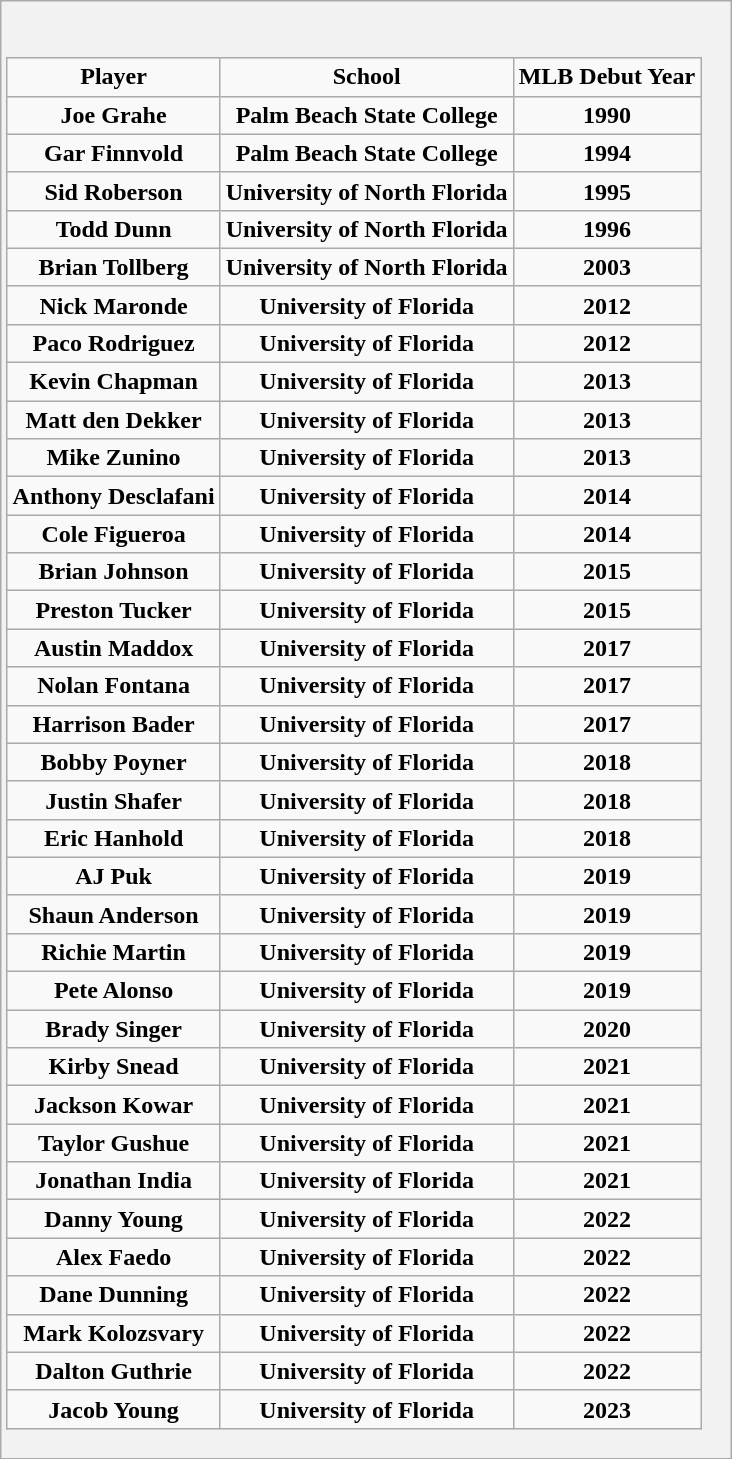<table class="wikitable mw-collapsible">
<tr>
<th><br><table class="wikitable">
<tr>
<td>Player</td>
<td>School</td>
<td>MLB Debut Year</td>
</tr>
<tr>
<td>Joe Grahe</td>
<td>Palm Beach State College</td>
<td>1990</td>
</tr>
<tr>
<td>Gar Finnvold</td>
<td>Palm Beach State College</td>
<td>1994</td>
</tr>
<tr>
<td>Sid Roberson</td>
<td>University of North Florida</td>
<td>1995</td>
</tr>
<tr>
<td>Todd Dunn</td>
<td>University of North Florida</td>
<td>1996</td>
</tr>
<tr>
<td>Brian Tollberg</td>
<td>University of North Florida</td>
<td>2003</td>
</tr>
<tr>
<td>Nick Maronde</td>
<td>University of Florida</td>
<td>2012</td>
</tr>
<tr>
<td>Paco Rodriguez</td>
<td>University of Florida</td>
<td>2012</td>
</tr>
<tr>
<td>Kevin Chapman</td>
<td>University of Florida</td>
<td>2013</td>
</tr>
<tr>
<td>Matt den Dekker</td>
<td>University of Florida</td>
<td>2013</td>
</tr>
<tr>
<td>Mike Zunino</td>
<td>University of Florida</td>
<td>2013</td>
</tr>
<tr>
<td>Anthony Desclafani</td>
<td>University of Florida</td>
<td>2014</td>
</tr>
<tr>
<td>Cole Figueroa</td>
<td>University of Florida</td>
<td>2014</td>
</tr>
<tr>
<td>Brian Johnson</td>
<td>University of Florida</td>
<td>2015</td>
</tr>
<tr>
<td>Preston Tucker</td>
<td>University of Florida</td>
<td>2015</td>
</tr>
<tr>
<td>Austin Maddox</td>
<td>University of Florida</td>
<td>2017</td>
</tr>
<tr>
<td>Nolan Fontana</td>
<td>University of Florida</td>
<td>2017</td>
</tr>
<tr>
<td>Harrison Bader</td>
<td>University of Florida</td>
<td>2017</td>
</tr>
<tr>
<td>Bobby Poyner</td>
<td>University of Florida</td>
<td>2018</td>
</tr>
<tr>
<td>Justin Shafer</td>
<td>University of Florida</td>
<td>2018</td>
</tr>
<tr>
<td>Eric Hanhold</td>
<td>University of Florida</td>
<td>2018</td>
</tr>
<tr>
<td>AJ Puk</td>
<td>University of Florida</td>
<td>2019</td>
</tr>
<tr>
<td>Shaun Anderson</td>
<td>University of Florida</td>
<td>2019</td>
</tr>
<tr>
<td>Richie Martin</td>
<td>University of Florida</td>
<td>2019</td>
</tr>
<tr>
<td>Pete Alonso</td>
<td>University of Florida</td>
<td>2019</td>
</tr>
<tr>
<td>Brady Singer</td>
<td>University of Florida</td>
<td>2020</td>
</tr>
<tr>
<td>Kirby Snead</td>
<td>University of Florida</td>
<td>2021</td>
</tr>
<tr>
<td>Jackson Kowar</td>
<td>University of Florida</td>
<td>2021</td>
</tr>
<tr>
<td>Taylor Gushue</td>
<td>University of Florida</td>
<td>2021</td>
</tr>
<tr>
<td>Jonathan India</td>
<td>University of Florida</td>
<td>2021</td>
</tr>
<tr>
<td>Danny Young</td>
<td>University of Florida</td>
<td>2022</td>
</tr>
<tr>
<td>Alex Faedo</td>
<td>University of Florida</td>
<td>2022</td>
</tr>
<tr>
<td>Dane Dunning</td>
<td>University of Florida</td>
<td>2022</td>
</tr>
<tr>
<td>Mark Kolozsvary</td>
<td>University of Florida</td>
<td>2022</td>
</tr>
<tr>
<td>Dalton Guthrie</td>
<td>University of Florida</td>
<td>2022</td>
</tr>
<tr>
<td>Jacob Young</td>
<td>University of Florida</td>
<td>2023</td>
</tr>
</table>
</th>
</tr>
</table>
